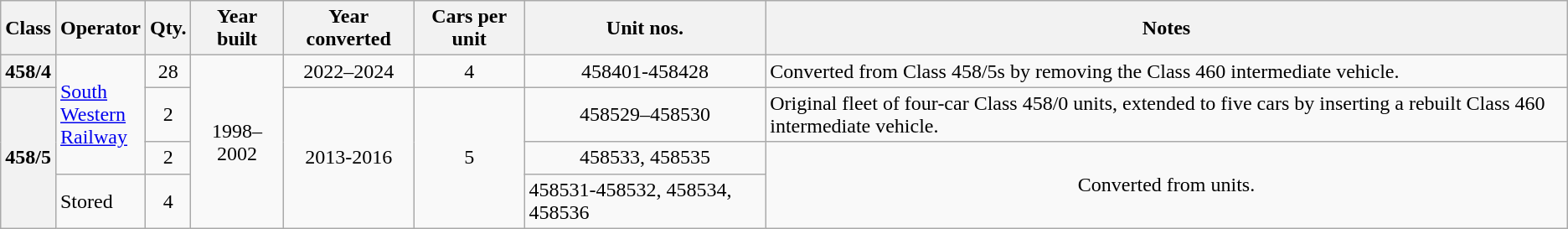<table class="wikitable">
<tr>
<th>Class</th>
<th>Operator</th>
<th>Qty.</th>
<th>Year built</th>
<th>Year converted</th>
<th>Cars per unit</th>
<th>Unit nos.</th>
<th>Notes</th>
</tr>
<tr>
<th>458/4</th>
<td rowspan="3"><a href='#'>South<br>Western<br>Railway</a></td>
<td align="center">28</td>
<td rowspan="4" align="center">1998–2002</td>
<td align="center">2022–2024</td>
<td align="center">4</td>
<td align="center">458401-458428</td>
<td>Converted from Class 458/5s by removing the Class 460 intermediate vehicle.</td>
</tr>
<tr>
<th rowspan="3" align="center">458/5</th>
<td align="center">2</td>
<td rowspan="3" align="center">2013-2016</td>
<td rowspan="3" align="center">5</td>
<td align="center">458529–458530</td>
<td>Original fleet of four-car Class 458/0 units, extended to five cars by inserting a rebuilt Class 460 intermediate vehicle.</td>
</tr>
<tr>
<td align=center>2</td>
<td align="center">458533, 458535</td>
<td rowspan="2" align="center">Converted from  units.</td>
</tr>
<tr>
<td>Stored</td>
<td align="center">4</td>
<td>458531-458532, 458534, 458536</td>
</tr>
</table>
